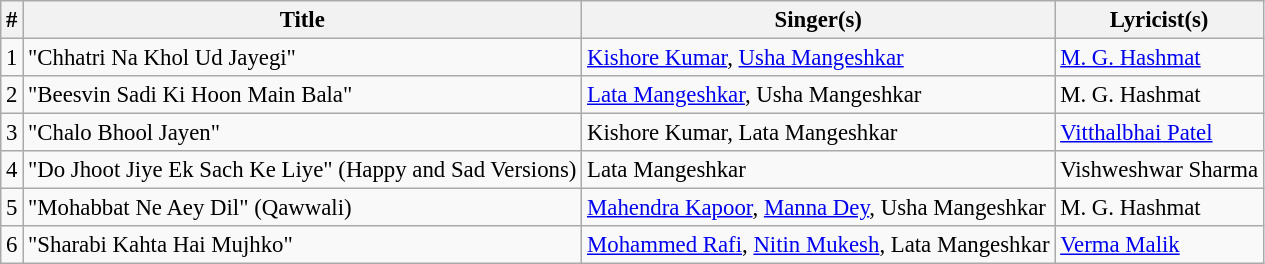<table class="wikitable" style="font-size:95%;">
<tr>
<th>#</th>
<th>Title</th>
<th>Singer(s)</th>
<th>Lyricist(s)</th>
</tr>
<tr>
<td>1</td>
<td>"Chhatri Na Khol Ud Jayegi"</td>
<td><a href='#'>Kishore Kumar</a>, <a href='#'>Usha Mangeshkar</a></td>
<td><a href='#'>M. G. Hashmat</a></td>
</tr>
<tr>
<td>2</td>
<td>"Beesvin Sadi Ki Hoon Main Bala"</td>
<td><a href='#'>Lata Mangeshkar</a>, Usha Mangeshkar</td>
<td>M. G. Hashmat</td>
</tr>
<tr>
<td>3</td>
<td>"Chalo Bhool Jayen"</td>
<td>Kishore Kumar, Lata Mangeshkar</td>
<td><a href='#'>Vitthalbhai Patel</a></td>
</tr>
<tr>
<td>4</td>
<td>"Do Jhoot Jiye Ek Sach Ke Liye" (Happy and Sad Versions)</td>
<td>Lata Mangeshkar</td>
<td>Vishweshwar Sharma</td>
</tr>
<tr>
<td>5</td>
<td>"Mohabbat Ne Aey Dil" (Qawwali)</td>
<td><a href='#'>Mahendra Kapoor</a>, <a href='#'>Manna Dey</a>, Usha Mangeshkar</td>
<td>M. G. Hashmat</td>
</tr>
<tr>
<td>6</td>
<td>"Sharabi Kahta Hai Mujhko"</td>
<td><a href='#'>Mohammed Rafi</a>, <a href='#'>Nitin Mukesh</a>, Lata Mangeshkar</td>
<td><a href='#'>Verma Malik</a></td>
</tr>
</table>
